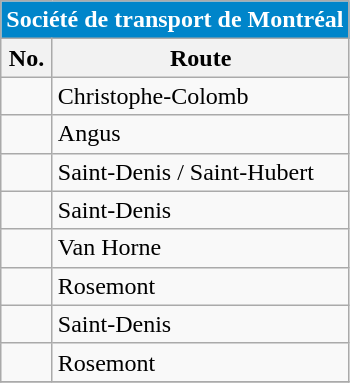<table align=center class="wikitable">
<tr>
<th style="background: #0085CA; font-size:100%; color:#FFFFFF;"colspan="4">Société de transport de Montréal</th>
</tr>
<tr>
<th>No.</th>
<th>Route</th>
</tr>
<tr>
<td></td>
<td>Christophe-Colomb</td>
</tr>
<tr>
<td></td>
<td>Angus</td>
</tr>
<tr>
<td></td>
<td>Saint-Denis / Saint-Hubert</td>
</tr>
<tr>
<td></td>
<td>Saint-Denis</td>
</tr>
<tr>
<td {{Avoid wrap> </td>
<td>Van Horne</td>
</tr>
<tr>
<td {{Avoid wrap> </td>
<td>Rosemont</td>
</tr>
<tr>
<td {{Avoid wrap> </td>
<td>Saint-Denis</td>
</tr>
<tr>
<td {{Avoid wrap> </td>
<td>Rosemont</td>
</tr>
<tr>
</tr>
</table>
